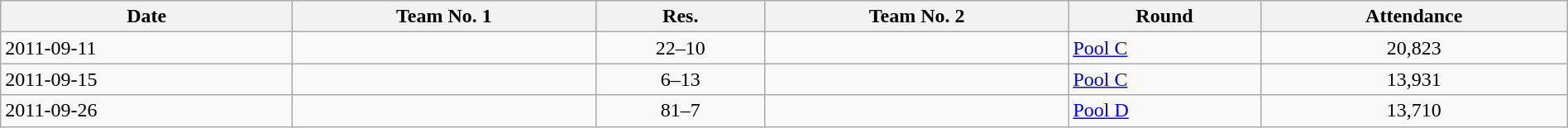<table class="wikitable"  style="text-align:left; width:100%;">
<tr>
<th>Date</th>
<th>Team No. 1</th>
<th>Res.</th>
<th>Team No. 2</th>
<th>Round</th>
<th>Attendance</th>
</tr>
<tr>
<td>2011-09-11</td>
<td></td>
<td style="text-align:center;">22–10</td>
<td></td>
<td><a href='#'>Pool C</a></td>
<td style="text-align:center;">20,823</td>
</tr>
<tr>
<td>2011-09-15</td>
<td></td>
<td style="text-align:center;">6–13</td>
<td></td>
<td><a href='#'>Pool C</a></td>
<td style="text-align:center;">13,931</td>
</tr>
<tr>
<td>2011-09-26</td>
<td></td>
<td style="text-align:center;">81–7</td>
<td></td>
<td><a href='#'>Pool D</a></td>
<td style="text-align:center;">13,710</td>
</tr>
</table>
